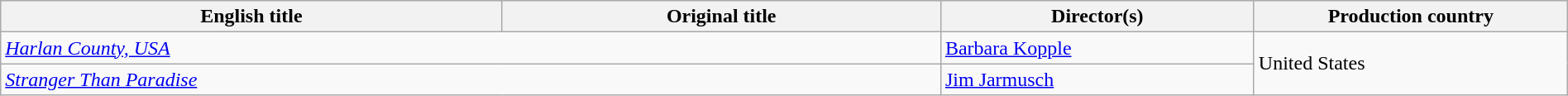<table class="wikitable" width=100%>
<tr>
<th scope="col" width="32%">English title</th>
<th scope="col" width="28%">Original title</th>
<th scope="col" width="20%">Director(s)</th>
<th scope="col" width="20%">Production country</th>
</tr>
<tr>
<td colspan=2><em><a href='#'>Harlan County, USA</a></em></td>
<td><a href='#'>Barbara Kopple</a></td>
<td rowspan=2>United States</td>
</tr>
<tr>
<td colspan=2><em><a href='#'>Stranger Than Paradise</a></em></td>
<td><a href='#'>Jim Jarmusch</a></td>
</tr>
</table>
